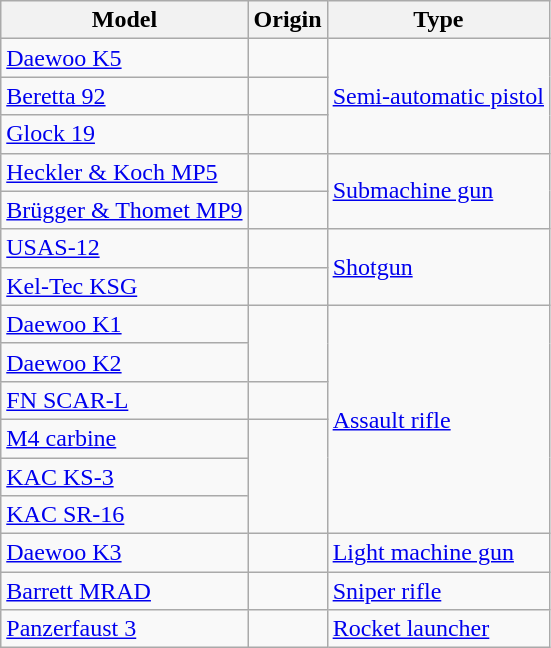<table class="wikitable">
<tr>
<th>Model</th>
<th>Origin</th>
<th>Type</th>
</tr>
<tr>
<td><a href='#'>Daewoo K5</a></td>
<td></td>
<td rowspan="3"><a href='#'>Semi-automatic pistol</a></td>
</tr>
<tr>
<td><a href='#'>Beretta 92</a></td>
<td></td>
</tr>
<tr>
<td><a href='#'>Glock 19</a></td>
<td></td>
</tr>
<tr>
<td><a href='#'>Heckler & Koch MP5</a></td>
<td></td>
<td rowspan="2"><a href='#'>Submachine gun</a></td>
</tr>
<tr>
<td><a href='#'>Brügger & Thomet MP9</a></td>
<td></td>
</tr>
<tr>
<td><a href='#'>USAS-12</a></td>
<td></td>
<td rowspan="2"><a href='#'>Shotgun</a></td>
</tr>
<tr>
<td><a href='#'>Kel-Tec KSG</a></td>
<td></td>
</tr>
<tr>
<td><a href='#'>Daewoo K1</a></td>
<td rowspan="2"></td>
<td rowspan="6"><a href='#'>Assault rifle</a></td>
</tr>
<tr>
<td><a href='#'>Daewoo K2</a></td>
</tr>
<tr>
<td><a href='#'>FN SCAR-L</a></td>
<td></td>
</tr>
<tr>
<td><a href='#'>M4 carbine</a></td>
<td rowspan="3"></td>
</tr>
<tr>
<td><a href='#'>KAC KS-3</a></td>
</tr>
<tr>
<td><a href='#'>KAC SR-16</a></td>
</tr>
<tr>
<td><a href='#'>Daewoo K3</a></td>
<td></td>
<td><a href='#'>Light machine gun</a></td>
</tr>
<tr>
<td><a href='#'>Barrett MRAD</a></td>
<td></td>
<td><a href='#'>Sniper rifle</a></td>
</tr>
<tr>
<td><a href='#'>Panzerfaust 3</a></td>
<td></td>
<td><a href='#'>Rocket launcher</a></td>
</tr>
</table>
